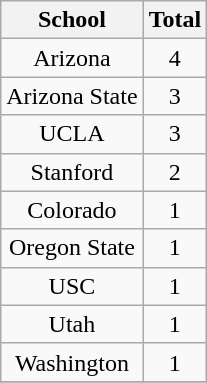<table class=wikitable style="text-align:center">
<tr>
<th>School</th>
<th>Total</th>
</tr>
<tr>
<td>Arizona</td>
<td>4</td>
</tr>
<tr>
<td>Arizona State</td>
<td>3</td>
</tr>
<tr>
<td>UCLA</td>
<td>3</td>
</tr>
<tr>
<td>Stanford</td>
<td>2</td>
</tr>
<tr>
<td>Colorado</td>
<td>1</td>
</tr>
<tr>
<td>Oregon State</td>
<td>1</td>
</tr>
<tr>
<td>USC</td>
<td>1</td>
</tr>
<tr>
<td>Utah</td>
<td>1</td>
</tr>
<tr>
<td>Washington</td>
<td>1</td>
</tr>
<tr>
</tr>
</table>
